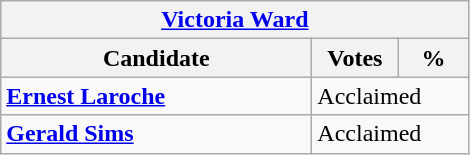<table class="wikitable">
<tr>
<th colspan="3"><a href='#'>Victoria Ward</a></th>
</tr>
<tr>
<th style="width: 200px">Candidate</th>
<th style="width: 50px">Votes</th>
<th style="width: 40px">%</th>
</tr>
<tr>
<td><strong><a href='#'>Ernest Laroche</a></strong></td>
<td colspan="2">Acclaimed</td>
</tr>
<tr>
<td><strong><a href='#'>Gerald Sims</a></strong></td>
<td colspan="2">Acclaimed</td>
</tr>
</table>
